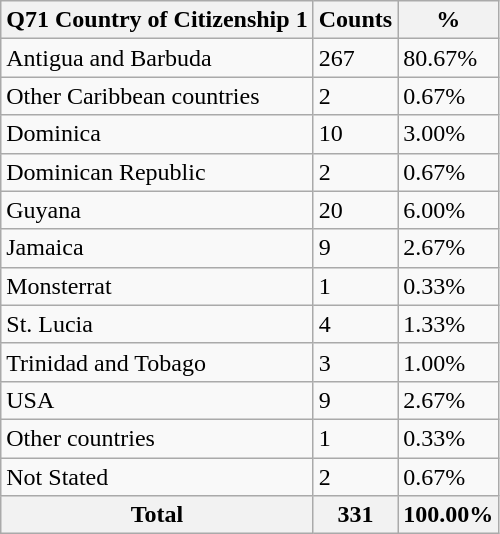<table class="wikitable sortable">
<tr>
<th>Q71 Country of Citizenship 1</th>
<th>Counts</th>
<th>%</th>
</tr>
<tr>
<td>Antigua and Barbuda</td>
<td>267</td>
<td>80.67%</td>
</tr>
<tr>
<td>Other Caribbean countries</td>
<td>2</td>
<td>0.67%</td>
</tr>
<tr>
<td>Dominica</td>
<td>10</td>
<td>3.00%</td>
</tr>
<tr>
<td>Dominican Republic</td>
<td>2</td>
<td>0.67%</td>
</tr>
<tr>
<td>Guyana</td>
<td>20</td>
<td>6.00%</td>
</tr>
<tr>
<td>Jamaica</td>
<td>9</td>
<td>2.67%</td>
</tr>
<tr>
<td>Monsterrat</td>
<td>1</td>
<td>0.33%</td>
</tr>
<tr>
<td>St. Lucia</td>
<td>4</td>
<td>1.33%</td>
</tr>
<tr>
<td>Trinidad and Tobago</td>
<td>3</td>
<td>1.00%</td>
</tr>
<tr>
<td>USA</td>
<td>9</td>
<td>2.67%</td>
</tr>
<tr>
<td>Other countries</td>
<td>1</td>
<td>0.33%</td>
</tr>
<tr>
<td>Not Stated</td>
<td>2</td>
<td>0.67%</td>
</tr>
<tr>
<th>Total</th>
<th>331</th>
<th>100.00%</th>
</tr>
</table>
